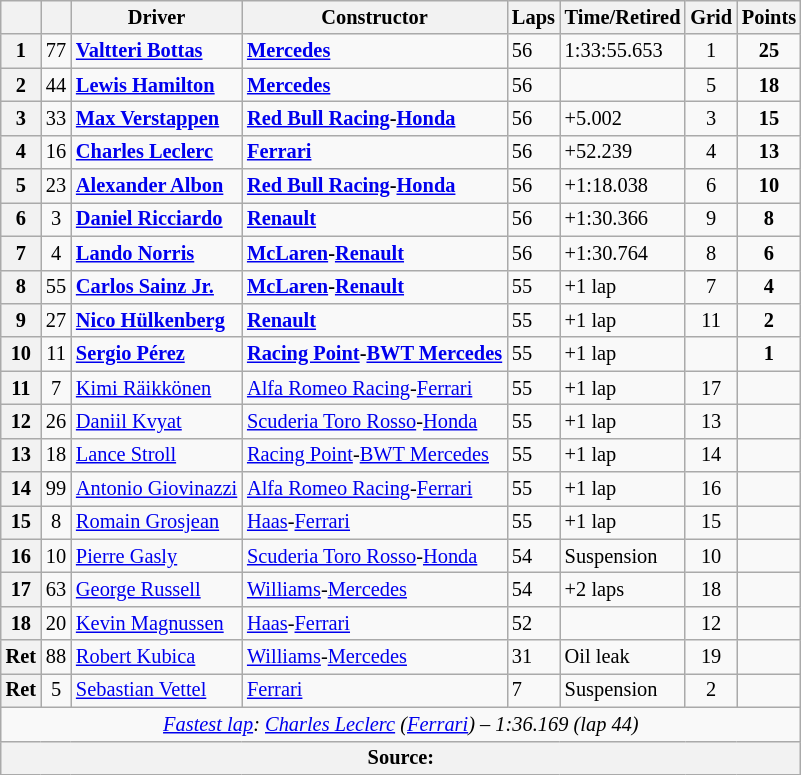<table class="wikitable sortable" style="font-size: 85%;">
<tr>
<th></th>
<th></th>
<th>Driver</th>
<th>Constructor</th>
<th class="unsortable">Laps</th>
<th class="unsortable">Time/Retired</th>
<th>Grid</th>
<th>Points</th>
</tr>
<tr>
<th>1</th>
<td align="center">77</td>
<td data-sort-value="BOT"> <strong><a href='#'>Valtteri Bottas</a></strong></td>
<td><strong><a href='#'>Mercedes</a></strong></td>
<td>56</td>
<td>1:33:55.653</td>
<td align="center">1</td>
<td align="center"><strong>25</strong></td>
</tr>
<tr>
<th>2</th>
<td align="center">44</td>
<td data-sort-value="HAM"> <strong><a href='#'>Lewis Hamilton</a></strong></td>
<td><strong><a href='#'>Mercedes</a></strong></td>
<td>56</td>
<td></td>
<td align="center">5</td>
<td align="center"><strong>18</strong></td>
</tr>
<tr>
<th>3</th>
<td align="center">33</td>
<td data-sort-value="VER"> <strong><a href='#'>Max Verstappen</a></strong></td>
<td><strong><a href='#'>Red Bull Racing</a>-<a href='#'>Honda</a></strong></td>
<td>56</td>
<td>+5.002</td>
<td align="center">3</td>
<td align="center"><strong>15</strong></td>
</tr>
<tr>
<th>4</th>
<td align="center">16</td>
<td data-sort-value="LEC"> <strong><a href='#'>Charles Leclerc</a></strong></td>
<td><strong><a href='#'>Ferrari</a></strong></td>
<td>56</td>
<td>+52.239</td>
<td align="center">4</td>
<td align="center"><strong>13</strong></td>
</tr>
<tr>
<th>5</th>
<td align="center">23</td>
<td data-sort-value="ALB"> <strong><a href='#'>Alexander Albon</a></strong></td>
<td><strong><a href='#'>Red Bull Racing</a>-<a href='#'>Honda</a></strong></td>
<td>56</td>
<td>+1:18.038</td>
<td align="center">6</td>
<td align="center"><strong>10</strong></td>
</tr>
<tr>
<th>6</th>
<td align="center">3</td>
<td data-sort-value="RIC"> <strong><a href='#'>Daniel Ricciardo</a></strong></td>
<td><strong><a href='#'>Renault</a></strong></td>
<td>56</td>
<td>+1:30.366</td>
<td align="center">9</td>
<td align="center"><strong>8</strong></td>
</tr>
<tr>
<th>7</th>
<td align="center">4</td>
<td data-sort-value="NOR"> <strong><a href='#'>Lando Norris</a></strong></td>
<td><strong><a href='#'>McLaren</a>-<a href='#'>Renault</a></strong></td>
<td>56</td>
<td>+1:30.764</td>
<td align="center">8</td>
<td align="center"><strong>6</strong></td>
</tr>
<tr>
<th>8</th>
<td align="center">55</td>
<td data-sort-value="SAI"> <strong><a href='#'>Carlos Sainz Jr.</a></strong></td>
<td><strong><a href='#'>McLaren</a>-<a href='#'>Renault</a></strong></td>
<td>55</td>
<td>+1 lap</td>
<td align="center">7</td>
<td align="center"><strong>4</strong></td>
</tr>
<tr>
<th>9</th>
<td align="center">27</td>
<td data-sort-value="HUL"> <strong><a href='#'>Nico Hülkenberg</a></strong></td>
<td><strong><a href='#'>Renault</a></strong></td>
<td>55</td>
<td>+1 lap</td>
<td align="center">11</td>
<td align="center"><strong>2</strong></td>
</tr>
<tr>
<th>10</th>
<td align="center">11</td>
<td data-sort-value="PER"> <strong><a href='#'>Sergio Pérez</a></strong></td>
<td nowrap><strong><a href='#'>Racing Point</a>-<a href='#'>BWT Mercedes</a></strong></td>
<td>55</td>
<td>+1 lap</td>
<td align="center" data-sort-value="20"></td>
<td align="center"><strong>1</strong></td>
</tr>
<tr>
<th>11</th>
<td align="center">7</td>
<td data-sort-value="RAI"> <a href='#'>Kimi Räikkönen</a></td>
<td><a href='#'>Alfa Romeo Racing</a>-<a href='#'>Ferrari</a></td>
<td>55</td>
<td>+1 lap</td>
<td align="center">17</td>
<td></td>
</tr>
<tr>
<th>12</th>
<td align="center">26</td>
<td data-sort-value="KVY"> <a href='#'>Daniil Kvyat</a></td>
<td><a href='#'>Scuderia Toro Rosso</a>-<a href='#'>Honda</a></td>
<td>55</td>
<td>+1 lap</td>
<td align="center">13</td>
<td></td>
</tr>
<tr>
<th>13</th>
<td align="center">18</td>
<td data-sort-value="STR"> <a href='#'>Lance Stroll</a></td>
<td><a href='#'>Racing Point</a>-<a href='#'>BWT Mercedes</a></td>
<td>55</td>
<td>+1 lap</td>
<td align="center">14</td>
<td></td>
</tr>
<tr>
<th>14</th>
<td align="center">99</td>
<td data-sort-value="GIO" nowrap> <a href='#'>Antonio Giovinazzi</a></td>
<td><a href='#'>Alfa Romeo Racing</a>-<a href='#'>Ferrari</a></td>
<td>55</td>
<td>+1 lap</td>
<td align="center">16</td>
<td></td>
</tr>
<tr>
<th>15</th>
<td align="center">8</td>
<td data-sort-value="GRO"> <a href='#'>Romain Grosjean</a></td>
<td><a href='#'>Haas</a>-<a href='#'>Ferrari</a></td>
<td>55</td>
<td>+1 lap</td>
<td align="center">15</td>
<td></td>
</tr>
<tr>
<th>16</th>
<td align="center">10</td>
<td data-sort-value="GAS"> <a href='#'>Pierre Gasly</a></td>
<td><a href='#'>Scuderia Toro Rosso</a>-<a href='#'>Honda</a></td>
<td>54</td>
<td>Suspension</td>
<td align="center">10</td>
<td></td>
</tr>
<tr>
<th>17</th>
<td align="center">63</td>
<td data-sort-value="RUS"> <a href='#'>George Russell</a></td>
<td><a href='#'>Williams</a>-<a href='#'>Mercedes</a></td>
<td>54</td>
<td>+2 laps</td>
<td align="center">18</td>
<td></td>
</tr>
<tr>
<th>18</th>
<td align="center">20</td>
<td data-sort-value="MAG"> <a href='#'>Kevin Magnussen</a></td>
<td><a href='#'>Haas</a>-<a href='#'>Ferrari</a></td>
<td>52</td>
<td></td>
<td align="center">12</td>
<td></td>
</tr>
<tr>
<th data-sort-value="19">Ret</th>
<td align="center">88</td>
<td data-sort-value="KUB"> <a href='#'>Robert Kubica</a></td>
<td><a href='#'>Williams</a>-<a href='#'>Mercedes</a></td>
<td>31</td>
<td>Oil leak</td>
<td align="center">19</td>
<td></td>
</tr>
<tr>
<th data-sort-value="20">Ret</th>
<td align="center">5</td>
<td data-sort-value="VET"> <a href='#'>Sebastian Vettel</a></td>
<td><a href='#'>Ferrari</a></td>
<td>7</td>
<td>Suspension</td>
<td align="center">2</td>
<td></td>
</tr>
<tr class="sortbottom">
<td colspan="8" align="center"><em><a href='#'>Fastest lap</a>:  <a href='#'>Charles Leclerc</a> (<a href='#'>Ferrari</a>) – 1:36.169 (lap 44)</em></td>
</tr>
<tr>
<th colspan="8">Source:</th>
</tr>
</table>
